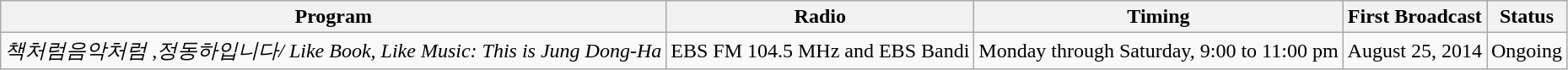<table class="wikitable sortable">
<tr>
<th><strong>Program</strong></th>
<th><strong>Radio</strong></th>
<th><strong>Timing</strong></th>
<th><strong>First Broadcast</strong></th>
<th><strong>Status</strong></th>
</tr>
<tr>
<td><em>책처럼음악처럼 ,정동하입니다/ Like Book, Like Music: This is Jung Dong-Ha</em></td>
<td>EBS FM 104.5 MHz and EBS Bandi</td>
<td>Monday through Saturday, 9:00 to 11:00 pm</td>
<td>August 25, 2014</td>
<td>Ongoing</td>
</tr>
</table>
